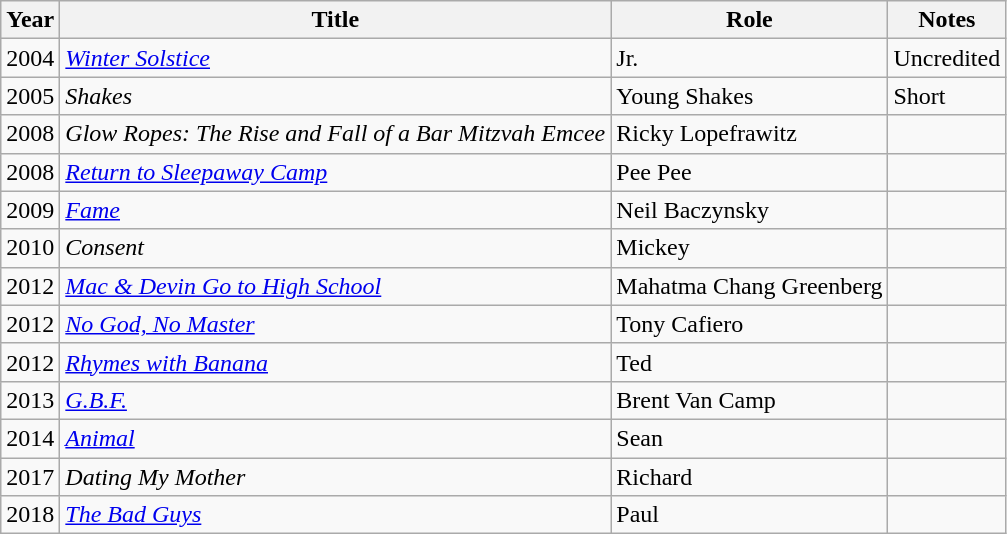<table class="wikitable sortable">
<tr>
<th>Year</th>
<th>Title</th>
<th>Role</th>
<th class="unsortable">Notes</th>
</tr>
<tr>
<td>2004</td>
<td><em><a href='#'>Winter Solstice</a></em></td>
<td>Jr.</td>
<td>Uncredited</td>
</tr>
<tr>
<td>2005</td>
<td><em>Shakes</em></td>
<td>Young Shakes</td>
<td>Short</td>
</tr>
<tr>
<td>2008</td>
<td><em>Glow Ropes: The Rise and Fall of a Bar Mitzvah Emcee</em></td>
<td>Ricky Lopefrawitz</td>
<td></td>
</tr>
<tr>
<td>2008</td>
<td><em><a href='#'>Return to Sleepaway Camp</a></em></td>
<td>Pee Pee</td>
<td></td>
</tr>
<tr>
<td>2009</td>
<td><em><a href='#'>Fame</a></em></td>
<td>Neil Baczynsky</td>
<td></td>
</tr>
<tr>
<td>2010</td>
<td><em>Consent</em></td>
<td>Mickey</td>
<td></td>
</tr>
<tr>
<td>2012</td>
<td><em><a href='#'>Mac & Devin Go to High School</a></em></td>
<td>Mahatma Chang Greenberg</td>
<td></td>
</tr>
<tr>
<td>2012</td>
<td><em><a href='#'>No God, No Master</a></em></td>
<td>Tony Cafiero</td>
<td></td>
</tr>
<tr>
<td>2012</td>
<td><em><a href='#'>Rhymes with Banana</a></em></td>
<td>Ted</td>
<td></td>
</tr>
<tr>
<td>2013</td>
<td><em><a href='#'>G.B.F.</a></em></td>
<td>Brent Van Camp</td>
<td></td>
</tr>
<tr>
<td>2014</td>
<td><em><a href='#'>Animal</a></em></td>
<td>Sean</td>
<td></td>
</tr>
<tr>
<td>2017</td>
<td><em>Dating My Mother</em></td>
<td>Richard</td>
<td></td>
</tr>
<tr>
<td>2018</td>
<td><em><a href='#'>The Bad Guys</a></em></td>
<td>Paul</td>
<td></td>
</tr>
</table>
